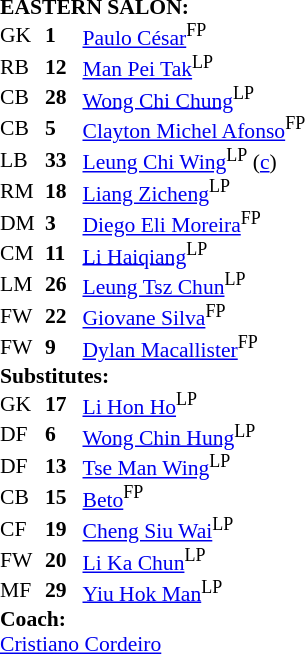<table style="font-size: 90%" cellspacing="0" cellpadding="0">
<tr>
<td colspan="4"><strong>EASTERN SALON:</strong></td>
</tr>
<tr>
<th width="30"></th>
<th width="25"></th>
</tr>
<tr>
<td>GK</td>
<td><strong>1</strong></td>
<td> <a href='#'>Paulo César</a><sup>FP</sup></td>
<td></td>
<td></td>
</tr>
<tr>
<td>RB</td>
<td><strong>12</strong></td>
<td> <a href='#'>Man Pei Tak</a><sup>LP</sup></td>
<td></td>
<td></td>
</tr>
<tr>
<td>CB</td>
<td><strong>28</strong></td>
<td> <a href='#'>Wong Chi Chung</a><sup>LP</sup></td>
<td></td>
<td></td>
</tr>
<tr>
<td>CB</td>
<td><strong>5</strong></td>
<td> <a href='#'>Clayton Michel Afonso</a><sup>FP</sup></td>
<td></td>
<td></td>
</tr>
<tr>
<td>LB</td>
<td><strong>33</strong></td>
<td> <a href='#'>Leung Chi Wing</a><sup>LP</sup> (<a href='#'>c</a>)</td>
<td></td>
<td></td>
</tr>
<tr>
<td>RM</td>
<td><strong>18</strong></td>
<td> <a href='#'>Liang Zicheng</a><sup>LP</sup></td>
<td></td>
<td></td>
</tr>
<tr>
<td>DM</td>
<td><strong>3</strong></td>
<td> <a href='#'>Diego Eli Moreira</a><sup>FP</sup></td>
<td></td>
<td></td>
</tr>
<tr>
<td>CM</td>
<td><strong>11</strong></td>
<td> <a href='#'>Li Haiqiang</a><sup>LP</sup></td>
<td></td>
<td></td>
</tr>
<tr>
<td>LM</td>
<td><strong>26</strong></td>
<td> <a href='#'>Leung Tsz Chun</a><sup>LP</sup></td>
<td></td>
<td></td>
</tr>
<tr>
<td>FW</td>
<td><strong>22</strong></td>
<td> <a href='#'>Giovane Silva</a><sup>FP</sup></td>
<td></td>
<td></td>
</tr>
<tr>
<td>FW</td>
<td><strong>9</strong></td>
<td> <a href='#'>Dylan Macallister</a><sup>FP</sup></td>
<td></td>
<td></td>
</tr>
<tr>
<td colspan=4><strong>Substitutes:</strong></td>
</tr>
<tr>
<td>GK</td>
<td><strong>17</strong></td>
<td> <a href='#'>Li Hon Ho</a><sup>LP</sup></td>
<td></td>
<td></td>
</tr>
<tr>
<td>DF</td>
<td><strong>6</strong></td>
<td> <a href='#'>Wong Chin Hung</a><sup>LP</sup></td>
<td></td>
<td></td>
</tr>
<tr>
<td>DF</td>
<td><strong>13</strong></td>
<td> <a href='#'>Tse Man Wing</a><sup>LP</sup></td>
<td></td>
<td></td>
</tr>
<tr>
<td>CB</td>
<td><strong>15</strong></td>
<td> <a href='#'>Beto</a><sup>FP</sup></td>
<td></td>
<td></td>
</tr>
<tr>
<td>CF</td>
<td><strong>19</strong></td>
<td> <a href='#'>Cheng Siu Wai</a><sup>LP</sup></td>
<td></td>
<td></td>
</tr>
<tr>
<td>FW</td>
<td><strong>20</strong></td>
<td> <a href='#'>Li Ka Chun</a><sup>LP</sup></td>
<td></td>
<td></td>
</tr>
<tr>
<td>MF</td>
<td><strong>29</strong></td>
<td> <a href='#'>Yiu Hok Man</a><sup>LP</sup></td>
<td></td>
<td></td>
</tr>
<tr>
<td colspan=4><strong>Coach:</strong></td>
</tr>
<tr>
<td colspan="4"> <a href='#'>Cristiano Cordeiro</a></td>
</tr>
</table>
